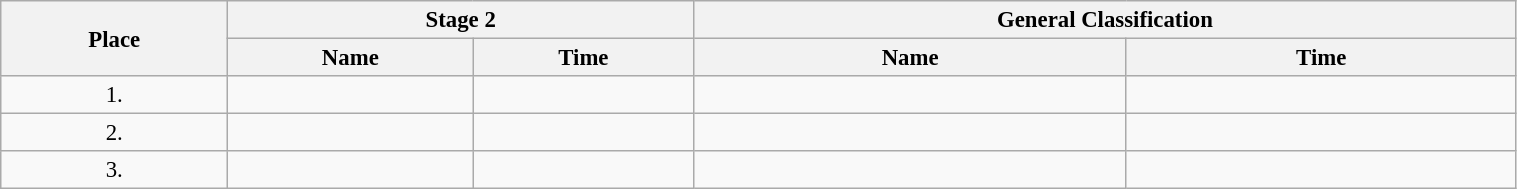<table class=wikitable style="font-size:95%" width="80%">
<tr>
<th rowspan="2">Place</th>
<th colspan="2">Stage 2</th>
<th colspan="2">General Classification</th>
</tr>
<tr>
<th>Name</th>
<th>Time</th>
<th>Name</th>
<th>Time</th>
</tr>
<tr>
<td align="center">1.</td>
<td></td>
<td></td>
<td></td>
<td></td>
</tr>
<tr>
<td align="center">2.</td>
<td></td>
<td></td>
<td></td>
<td></td>
</tr>
<tr>
<td align="center">3.</td>
<td></td>
<td></td>
<td></td>
<td></td>
</tr>
</table>
